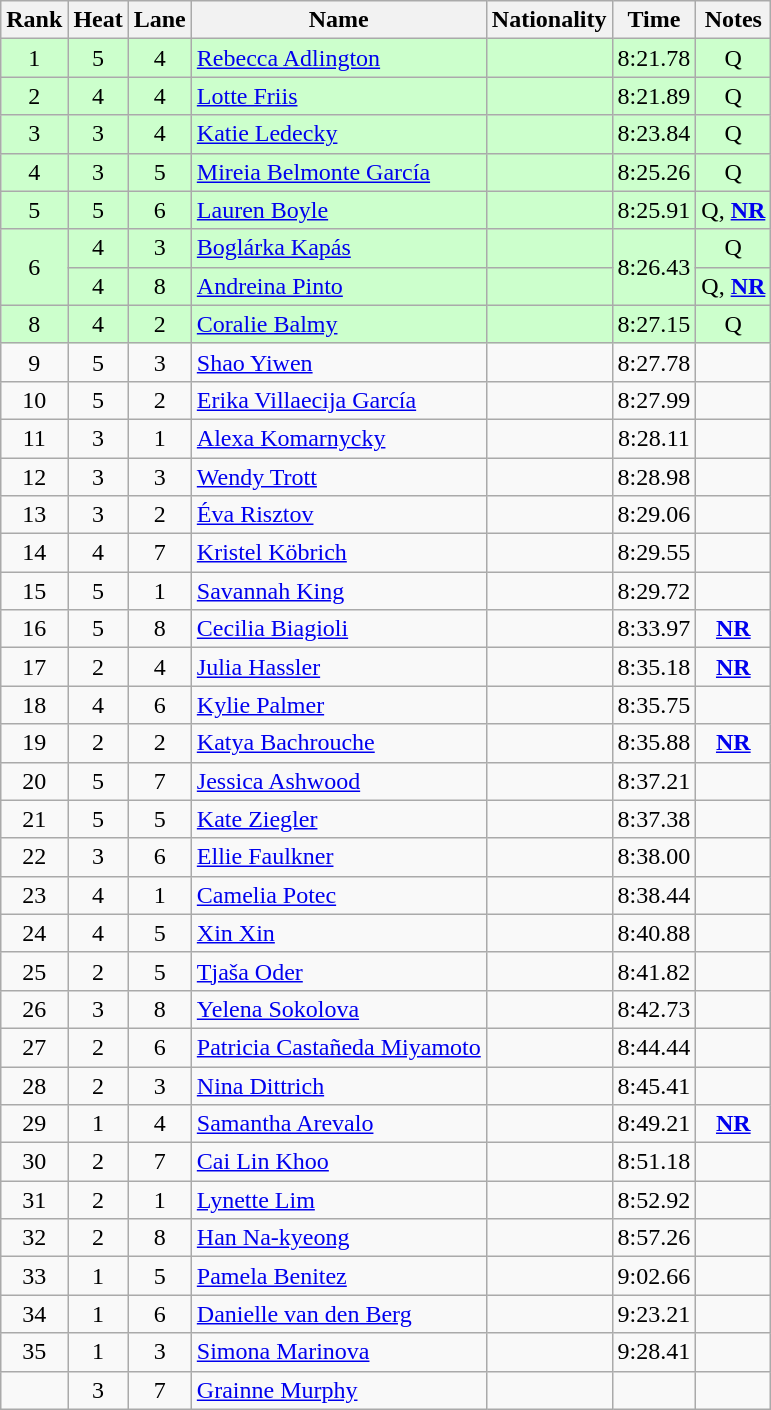<table class="wikitable sortable" style="text-align:center">
<tr>
<th>Rank</th>
<th>Heat</th>
<th>Lane</th>
<th>Name</th>
<th>Nationality</th>
<th>Time</th>
<th>Notes</th>
</tr>
<tr bgcolor=ccffcc>
<td>1</td>
<td>5</td>
<td>4</td>
<td align=left><a href='#'>Rebecca Adlington</a></td>
<td align=left></td>
<td>8:21.78</td>
<td>Q</td>
</tr>
<tr bgcolor=ccffcc>
<td>2</td>
<td>4</td>
<td>4</td>
<td align=left><a href='#'>Lotte Friis</a></td>
<td align=left></td>
<td>8:21.89</td>
<td>Q</td>
</tr>
<tr bgcolor=ccffcc>
<td>3</td>
<td>3</td>
<td>4</td>
<td align=left><a href='#'>Katie Ledecky</a></td>
<td align=left></td>
<td>8:23.84</td>
<td>Q</td>
</tr>
<tr bgcolor=ccffcc>
<td>4</td>
<td>3</td>
<td>5</td>
<td align=left><a href='#'>Mireia Belmonte García</a></td>
<td align=left></td>
<td>8:25.26</td>
<td>Q</td>
</tr>
<tr bgcolor=ccffcc>
<td>5</td>
<td>5</td>
<td>6</td>
<td align=left><a href='#'>Lauren Boyle</a></td>
<td align=left></td>
<td>8:25.91</td>
<td>Q, <strong><a href='#'>NR</a></strong></td>
</tr>
<tr bgcolor=ccffcc>
<td rowspan=2>6</td>
<td>4</td>
<td>3</td>
<td align=left><a href='#'>Boglárka Kapás</a></td>
<td align=left></td>
<td rowspan=2>8:26.43</td>
<td>Q</td>
</tr>
<tr bgcolor=ccffcc>
<td>4</td>
<td>8</td>
<td align=left><a href='#'>Andreina Pinto</a></td>
<td align=left></td>
<td>Q, <strong><a href='#'>NR</a></strong></td>
</tr>
<tr bgcolor=ccffcc>
<td>8</td>
<td>4</td>
<td>2</td>
<td align=left><a href='#'>Coralie Balmy</a></td>
<td align=left></td>
<td>8:27.15</td>
<td>Q</td>
</tr>
<tr>
<td>9</td>
<td>5</td>
<td>3</td>
<td align=left><a href='#'>Shao Yiwen</a></td>
<td align=left></td>
<td>8:27.78</td>
<td></td>
</tr>
<tr>
<td>10</td>
<td>5</td>
<td>2</td>
<td align=left><a href='#'>Erika Villaecija García</a></td>
<td align=left></td>
<td>8:27.99</td>
<td></td>
</tr>
<tr>
<td>11</td>
<td>3</td>
<td>1</td>
<td align=left><a href='#'>Alexa Komarnycky</a></td>
<td align=left></td>
<td>8:28.11</td>
<td></td>
</tr>
<tr>
<td>12</td>
<td>3</td>
<td>3</td>
<td align=left><a href='#'>Wendy Trott</a></td>
<td align=left></td>
<td>8:28.98</td>
<td></td>
</tr>
<tr>
<td>13</td>
<td>3</td>
<td>2</td>
<td align=left><a href='#'>Éva Risztov</a></td>
<td align=left></td>
<td>8:29.06</td>
<td></td>
</tr>
<tr>
<td>14</td>
<td>4</td>
<td>7</td>
<td align=left><a href='#'>Kristel Köbrich</a></td>
<td align=left></td>
<td>8:29.55</td>
<td></td>
</tr>
<tr>
<td>15</td>
<td>5</td>
<td>1</td>
<td align=left><a href='#'>Savannah King</a></td>
<td align=left></td>
<td>8:29.72</td>
<td></td>
</tr>
<tr>
<td>16</td>
<td>5</td>
<td>8</td>
<td align=left><a href='#'>Cecilia Biagioli</a></td>
<td align=left></td>
<td>8:33.97</td>
<td><strong><a href='#'>NR</a></strong></td>
</tr>
<tr>
<td>17</td>
<td>2</td>
<td>4</td>
<td align=left><a href='#'>Julia Hassler</a></td>
<td align=left></td>
<td>8:35.18</td>
<td><strong><a href='#'>NR</a></strong></td>
</tr>
<tr>
<td>18</td>
<td>4</td>
<td>6</td>
<td align=left><a href='#'>Kylie Palmer</a></td>
<td align=left></td>
<td>8:35.75</td>
<td></td>
</tr>
<tr>
<td>19</td>
<td>2</td>
<td>2</td>
<td align=left><a href='#'>Katya Bachrouche</a></td>
<td align=left></td>
<td>8:35.88</td>
<td><strong><a href='#'>NR</a></strong></td>
</tr>
<tr>
<td>20</td>
<td>5</td>
<td>7</td>
<td align=left><a href='#'>Jessica Ashwood</a></td>
<td align=left></td>
<td>8:37.21</td>
<td></td>
</tr>
<tr>
<td>21</td>
<td>5</td>
<td>5</td>
<td align=left><a href='#'>Kate Ziegler</a></td>
<td align=left></td>
<td>8:37.38</td>
<td></td>
</tr>
<tr>
<td>22</td>
<td>3</td>
<td>6</td>
<td align=left><a href='#'>Ellie Faulkner</a></td>
<td align=left></td>
<td>8:38.00</td>
<td></td>
</tr>
<tr>
<td>23</td>
<td>4</td>
<td>1</td>
<td align=left><a href='#'>Camelia Potec</a></td>
<td align=left></td>
<td>8:38.44</td>
<td></td>
</tr>
<tr>
<td>24</td>
<td>4</td>
<td>5</td>
<td align=left><a href='#'>Xin Xin</a></td>
<td align=left></td>
<td>8:40.88</td>
<td></td>
</tr>
<tr>
<td>25</td>
<td>2</td>
<td>5</td>
<td align=left><a href='#'>Tjaša Oder</a></td>
<td align=left></td>
<td>8:41.82</td>
<td></td>
</tr>
<tr>
<td>26</td>
<td>3</td>
<td>8</td>
<td align=left><a href='#'>Yelena Sokolova</a></td>
<td align=left></td>
<td>8:42.73</td>
<td></td>
</tr>
<tr>
<td>27</td>
<td>2</td>
<td>6</td>
<td align=left><a href='#'>Patricia Castañeda Miyamoto</a></td>
<td align=left></td>
<td>8:44.44</td>
<td></td>
</tr>
<tr>
<td>28</td>
<td>2</td>
<td>3</td>
<td align=left><a href='#'>Nina Dittrich</a></td>
<td align=left></td>
<td>8:45.41</td>
<td></td>
</tr>
<tr>
<td>29</td>
<td>1</td>
<td>4</td>
<td align=left><a href='#'>Samantha Arevalo</a></td>
<td align=left></td>
<td>8:49.21</td>
<td><strong><a href='#'>NR</a></strong></td>
</tr>
<tr>
<td>30</td>
<td>2</td>
<td>7</td>
<td align=left><a href='#'>Cai Lin Khoo</a></td>
<td align=left></td>
<td>8:51.18</td>
<td></td>
</tr>
<tr>
<td>31</td>
<td>2</td>
<td>1</td>
<td align=left><a href='#'>Lynette Lim</a></td>
<td align=left></td>
<td>8:52.92</td>
<td></td>
</tr>
<tr>
<td>32</td>
<td>2</td>
<td>8</td>
<td align=left><a href='#'>Han Na-kyeong</a></td>
<td align=left></td>
<td>8:57.26</td>
<td></td>
</tr>
<tr>
<td>33</td>
<td>1</td>
<td>5</td>
<td align=left><a href='#'>Pamela Benitez</a></td>
<td align=left></td>
<td>9:02.66</td>
<td></td>
</tr>
<tr>
<td>34</td>
<td>1</td>
<td>6</td>
<td align=left><a href='#'>Danielle van den Berg</a></td>
<td align=left></td>
<td>9:23.21</td>
<td></td>
</tr>
<tr>
<td>35</td>
<td>1</td>
<td>3</td>
<td align=left><a href='#'>Simona Marinova</a></td>
<td align=left></td>
<td>9:28.41</td>
<td></td>
</tr>
<tr>
<td></td>
<td>3</td>
<td>7</td>
<td align=left><a href='#'>Grainne Murphy</a></td>
<td align=left></td>
<td></td>
<td></td>
</tr>
</table>
